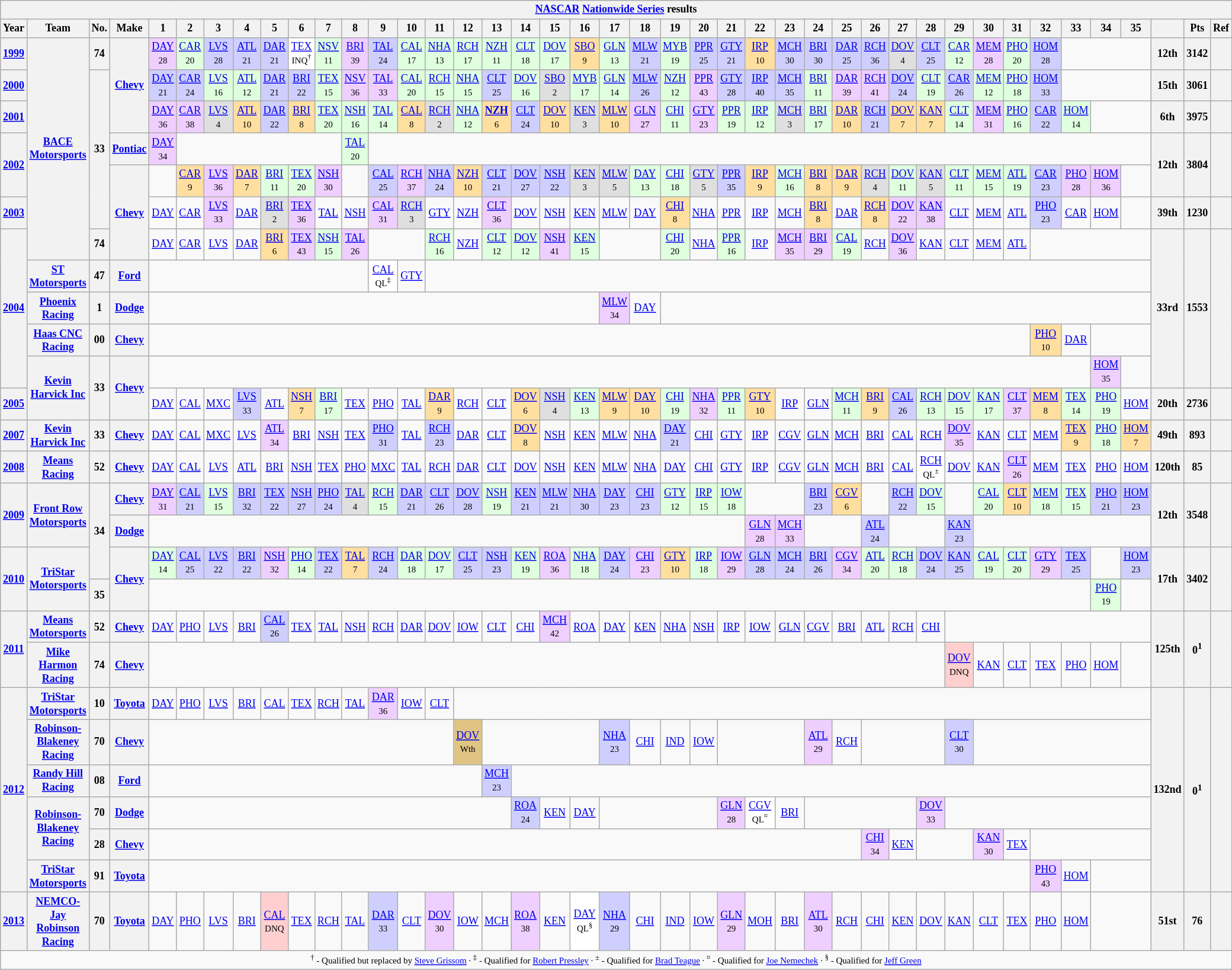<table class="wikitable" style="text-align:center; font-size:75%">
<tr>
<th colspan=42><a href='#'>NASCAR</a> <a href='#'>Nationwide Series</a> results</th>
</tr>
<tr>
<th>Year</th>
<th>Team</th>
<th>No.</th>
<th>Make</th>
<th>1</th>
<th>2</th>
<th>3</th>
<th>4</th>
<th>5</th>
<th>6</th>
<th>7</th>
<th>8</th>
<th>9</th>
<th>10</th>
<th>11</th>
<th>12</th>
<th>13</th>
<th>14</th>
<th>15</th>
<th>16</th>
<th>17</th>
<th>18</th>
<th>19</th>
<th>20</th>
<th>21</th>
<th>22</th>
<th>23</th>
<th>24</th>
<th>25</th>
<th>26</th>
<th>27</th>
<th>28</th>
<th>29</th>
<th>30</th>
<th>31</th>
<th>32</th>
<th>33</th>
<th>34</th>
<th>35</th>
<th></th>
<th>Pts</th>
<th>Ref</th>
</tr>
<tr>
<th><a href='#'>1999</a></th>
<th rowspan=7><a href='#'>BACE Motorsports</a></th>
<th>74</th>
<th rowspan=3><a href='#'>Chevy</a></th>
<td style="background:#EFCFFF;"><a href='#'>DAY</a><br><small>28</small></td>
<td style="background:#DFFFDF;"><a href='#'>CAR</a><br><small>20</small></td>
<td style="background:#CFCFFF;"><a href='#'>LVS</a><br><small>28</small></td>
<td style="background:#CFCFFF;"><a href='#'>ATL</a><br><small>21</small></td>
<td style="background:#CFCFFF;"><a href='#'>DAR</a><br><small>21</small></td>
<td style="background:#FFFFFF;"><a href='#'>TEX</a><br><small>INQ<sup>†</sup></small></td>
<td style="background:#DFFFDF;"><a href='#'>NSV</a><br><small>11</small></td>
<td style="background:#EFCFFF;"><a href='#'>BRI</a><br><small>39</small></td>
<td style="background:#CFCFFF;"><a href='#'>TAL</a><br><small>24</small></td>
<td style="background:#DFFFDF;"><a href='#'>CAL</a><br><small>17</small></td>
<td style="background:#DFFFDF;"><a href='#'>NHA</a><br><small>13</small></td>
<td style="background:#DFFFDF;"><a href='#'>RCH</a><br><small>17</small></td>
<td style="background:#DFFFDF;"><a href='#'>NZH</a><br><small>11</small></td>
<td style="background:#DFFFDF;"><a href='#'>CLT</a><br><small>18</small></td>
<td style="background:#DFFFDF;"><a href='#'>DOV</a><br><small>17</small></td>
<td style="background:#FFDF9F;"><a href='#'>SBO</a><br><small>9</small></td>
<td style="background:#DFFFDF;"><a href='#'>GLN</a><br><small>13</small></td>
<td style="background:#CFCFFF;"><a href='#'>MLW</a><br><small>21</small></td>
<td style="background:#DFFFDF;"><a href='#'>MYB</a><br><small>19</small></td>
<td style="background:#CFCFFF;"><a href='#'>PPR</a><br><small>25</small></td>
<td style="background:#CFCFFF;"><a href='#'>GTY</a><br><small>21</small></td>
<td style="background:#FFDF9F;"><a href='#'>IRP</a><br><small>10</small></td>
<td style="background:#CFCFFF;"><a href='#'>MCH</a><br><small>30</small></td>
<td style="background:#CFCFFF;"><a href='#'>BRI</a><br><small>30</small></td>
<td style="background:#CFCFFF;"><a href='#'>DAR</a><br><small>25</small></td>
<td style="background:#CFCFFF;"><a href='#'>RCH</a><br><small>36</small></td>
<td style="background:#DFDFDF;"><a href='#'>DOV</a><br><small>4</small></td>
<td style="background:#CFCFFF;"><a href='#'>CLT</a><br><small>25</small></td>
<td style="background:#DFFFDF;"><a href='#'>CAR</a><br><small>12</small></td>
<td style="background:#EFCFFF;"><a href='#'>MEM</a><br><small>28</small></td>
<td style="background:#DFFFDF;"><a href='#'>PHO</a><br><small>20</small></td>
<td style="background:#CFCFFF;"><a href='#'>HOM</a><br><small>28</small></td>
<td colspan=3></td>
<th>12th</th>
<th>3142</th>
<th></th>
</tr>
<tr>
<th><a href='#'>2000</a></th>
<th rowspan=5>33</th>
<td style="background:#CFCFFF;"><a href='#'>DAY</a><br><small>21</small></td>
<td style="background:#CFCFFF;"><a href='#'>CAR</a><br><small>24</small></td>
<td style="background:#DFFFDF;"><a href='#'>LVS</a><br><small>16</small></td>
<td style="background:#DFFFDF;"><a href='#'>ATL</a><br><small>12</small></td>
<td style="background:#CFCFFF;"><a href='#'>DAR</a><br><small>21</small></td>
<td style="background:#CFCFFF;"><a href='#'>BRI</a><br><small>22</small></td>
<td style="background:#DFFFDF;"><a href='#'>TEX</a><br><small>15</small></td>
<td style="background:#EFCFFF;"><a href='#'>NSV</a><br><small>36</small></td>
<td style="background:#EFCFFF;"><a href='#'>TAL</a><br><small>33</small></td>
<td style="background:#DFFFDF;"><a href='#'>CAL</a><br><small>20</small></td>
<td style="background:#DFFFDF;"><a href='#'>RCH</a><br><small>15</small></td>
<td style="background:#DFFFDF;"><a href='#'>NHA</a><br><small>15</small></td>
<td style="background:#CFCFFF;"><a href='#'>CLT</a><br><small>25</small></td>
<td style="background:#DFFFDF;"><a href='#'>DOV</a><br><small>16</small></td>
<td style="background:#DFDFDF;"><a href='#'>SBO</a><br><small>2</small></td>
<td style="background:#DFFFDF;"><a href='#'>MYB</a><br><small>17</small></td>
<td style="background:#DFFFDF;"><a href='#'>GLN</a><br><small>14</small></td>
<td style="background:#CFCFFF;"><a href='#'>MLW</a><br><small>26</small></td>
<td style="background:#DFFFDF;"><a href='#'>NZH</a><br><small>12</small></td>
<td style="background:#EFCFFF;"><a href='#'>PPR</a><br><small>43</small></td>
<td style="background:#CFCFFF;"><a href='#'>GTY</a><br><small>28</small></td>
<td style="background:#CFCFFF;"><a href='#'>IRP</a><br><small>40</small></td>
<td style="background:#CFCFFF;"><a href='#'>MCH</a><br><small>35</small></td>
<td style="background:#DFFFDF;"><a href='#'>BRI</a><br><small>11</small></td>
<td style="background:#EFCFFF;"><a href='#'>DAR</a><br><small>39</small></td>
<td style="background:#EFCFFF;"><a href='#'>RCH</a><br><small>41</small></td>
<td style="background:#CFCFFF;"><a href='#'>DOV</a><br><small>24</small></td>
<td style="background:#DFFFDF;"><a href='#'>CLT</a><br><small>19</small></td>
<td style="background:#CFCFFF;"><a href='#'>CAR</a><br><small>26</small></td>
<td style="background:#DFFFDF;"><a href='#'>MEM</a><br><small>12</small></td>
<td style="background:#DFFFDF;"><a href='#'>PHO</a><br><small>18</small></td>
<td style="background:#CFCFFF;"><a href='#'>HOM</a><br><small>33</small></td>
<td colspan=3></td>
<th>15th</th>
<th>3061</th>
<th></th>
</tr>
<tr>
<th><a href='#'>2001</a></th>
<td style="background:#EFCFFF;"><a href='#'>DAY</a><br><small>36</small></td>
<td style="background:#EFCFFF;"><a href='#'>CAR</a><br><small>38</small></td>
<td style="background:#DFDFDF;"><a href='#'>LVS</a><br><small>4</small></td>
<td style="background:#FFDF9F;"><a href='#'>ATL</a><br><small>10</small></td>
<td style="background:#CFCFFF;"><a href='#'>DAR</a><br><small>22</small></td>
<td style="background:#FFDF9F;"><a href='#'>BRI</a><br><small>8</small></td>
<td style="background:#DFFFDF;"><a href='#'>TEX</a><br><small>20</small></td>
<td style="background:#DFFFDF;"><a href='#'>NSH</a><br><small>16</small></td>
<td style="background:#DFFFDF;"><a href='#'>TAL</a><br><small>14</small></td>
<td style="background:#FFDF9F;"><a href='#'>CAL</a><br><small>8</small></td>
<td style="background:#DFDFDF;"><a href='#'>RCH</a><br><small>2</small></td>
<td style="background:#DFFFDF;"><a href='#'>NHA</a><br><small>12</small></td>
<td style="background:#FFDF9F;"><strong><a href='#'>NZH</a></strong><br><small>6</small></td>
<td style="background:#CFCFFF;"><a href='#'>CLT</a><br><small>24</small></td>
<td style="background:#FFDF9F;"><a href='#'>DOV</a><br><small>10</small></td>
<td style="background:#DFDFDF;"><a href='#'>KEN</a><br><small>3</small></td>
<td style="background:#FFDF9F;"><a href='#'>MLW</a><br><small>10</small></td>
<td style="background:#EFCFFF;"><a href='#'>GLN</a><br><small>27</small></td>
<td style="background:#DFFFDF;"><a href='#'>CHI</a><br><small>11</small></td>
<td style="background:#EFCFFF;"><a href='#'>GTY</a><br><small>23</small></td>
<td style="background:#DFFFDF;"><a href='#'>PPR</a><br><small>19</small></td>
<td style="background:#DFFFDF;"><a href='#'>IRP</a><br><small>12</small></td>
<td style="background:#DFDFDF;"><a href='#'>MCH</a><br><small>3</small></td>
<td style="background:#DFFFDF;"><a href='#'>BRI</a><br><small>17</small></td>
<td style="background:#FFDF9F;"><a href='#'>DAR</a><br><small>10</small></td>
<td style="background:#CFCFFF;"><a href='#'>RCH</a><br><small>21</small></td>
<td style="background:#FFDF9F;"><a href='#'>DOV</a><br><small>7</small></td>
<td style="background:#FFDF9F;"><a href='#'>KAN</a><br><small>7</small></td>
<td style="background:#DFFFDF;"><a href='#'>CLT</a><br><small>14</small></td>
<td style="background:#EFCFFF;"><a href='#'>MEM</a><br><small>31</small></td>
<td style="background:#DFFFDF;"><a href='#'>PHO</a><br><small>16</small></td>
<td style="background:#CFCFFF;"><a href='#'>CAR</a><br><small>22</small></td>
<td style="background:#DFFFDF;"><a href='#'>HOM</a><br><small>14</small></td>
<td colspan=2></td>
<th>6th</th>
<th>3975</th>
<th></th>
</tr>
<tr>
<th rowspan=2><a href='#'>2002</a></th>
<th><a href='#'>Pontiac</a></th>
<td style="background:#EFCFFF;"><a href='#'>DAY</a><br><small>34</small></td>
<td colspan=6></td>
<td style="background:#DFFFDF;"><a href='#'>TAL</a><br><small>20</small></td>
<td colspan=27></td>
<th rowspan=2>12th</th>
<th rowspan=2>3804</th>
<th rowspan=2></th>
</tr>
<tr>
<th rowspan=3><a href='#'>Chevy</a></th>
<td></td>
<td style="background:#FFDF9F;"><a href='#'>CAR</a><br><small>9</small></td>
<td style="background:#EFCFFF;"><a href='#'>LVS</a><br><small>36</small></td>
<td style="background:#FFDF9F;"><a href='#'>DAR</a><br><small>7</small></td>
<td style="background:#DFFFDF;"><a href='#'>BRI</a><br><small>11</small></td>
<td style="background:#DFFFDF;"><a href='#'>TEX</a><br><small>20</small></td>
<td style="background:#EFCFFF;"><a href='#'>NSH</a><br><small>30</small></td>
<td></td>
<td style="background:#CFCFFF;"><a href='#'>CAL</a><br><small>25</small></td>
<td style="background:#EFCFFF;"><a href='#'>RCH</a><br><small>37</small></td>
<td style="background:#CFCFFF;"><a href='#'>NHA</a><br><small>24</small></td>
<td style="background:#FFDF9F;"><a href='#'>NZH</a><br><small>10</small></td>
<td style="background:#CFCFFF;"><a href='#'>CLT</a><br><small>21</small></td>
<td style="background:#CFCFFF;"><a href='#'>DOV</a><br><small>27</small></td>
<td style="background:#CFCFFF;"><a href='#'>NSH</a><br><small>22</small></td>
<td style="background:#DFDFDF;"><a href='#'>KEN</a><br><small>3</small></td>
<td style="background:#DFDFDF;"><a href='#'>MLW</a><br><small>5</small></td>
<td style="background:#DFFFDF;"><a href='#'>DAY</a><br><small>13</small></td>
<td style="background:#DFFFDF;"><a href='#'>CHI</a><br><small>18</small></td>
<td style="background:#DFDFDF;"><a href='#'>GTY</a><br><small>5</small></td>
<td style="background:#CFCFFF;"><a href='#'>PPR</a><br><small>35</small></td>
<td style="background:#FFDF9F;"><a href='#'>IRP</a><br><small>9</small></td>
<td style="background:#DFFFDF;"><a href='#'>MCH</a><br><small>16</small></td>
<td style="background:#FFDF9F;"><a href='#'>BRI</a><br><small>8</small></td>
<td style="background:#FFDF9F;"><a href='#'>DAR</a><br><small>9</small></td>
<td style="background:#DFDFDF;"><a href='#'>RCH</a><br><small>4</small></td>
<td style="background:#DFFFDF;"><a href='#'>DOV</a><br><small>11</small></td>
<td style="background:#DFDFDF;"><a href='#'>KAN</a><br><small>5</small></td>
<td style="background:#DFFFDF;"><a href='#'>CLT</a><br><small>11</small></td>
<td style="background:#DFFFDF;"><a href='#'>MEM</a><br><small>15</small></td>
<td style="background:#DFFFDF;"><a href='#'>ATL</a><br><small>19</small></td>
<td style="background:#CFCFFF;"><a href='#'>CAR</a><br><small>23</small></td>
<td style="background:#EFCFFF;"><a href='#'>PHO</a><br><small>28</small></td>
<td style="background:#EFCFFF;"><a href='#'>HOM</a><br><small>36</small></td>
<td></td>
</tr>
<tr>
<th><a href='#'>2003</a></th>
<td><a href='#'>DAY</a></td>
<td><a href='#'>CAR</a></td>
<td style="background:#EFCFFF;"><a href='#'>LVS</a><br><small>33</small></td>
<td><a href='#'>DAR</a></td>
<td style="background:#DFDFDF;"><a href='#'>BRI</a><br><small>2</small></td>
<td style="background:#EFCFFF;"><a href='#'>TEX</a><br><small>36</small></td>
<td><a href='#'>TAL</a></td>
<td><a href='#'>NSH</a></td>
<td style="background:#EFCFFF;"><a href='#'>CAL</a><br><small>31</small></td>
<td style="background:#DFDFDF;"><a href='#'>RCH</a><br><small>3</small></td>
<td><a href='#'>GTY</a></td>
<td><a href='#'>NZH</a></td>
<td style="background:#EFCFFF;"><a href='#'>CLT</a><br><small>36</small></td>
<td><a href='#'>DOV</a></td>
<td><a href='#'>NSH</a></td>
<td><a href='#'>KEN</a></td>
<td><a href='#'>MLW</a></td>
<td><a href='#'>DAY</a></td>
<td style="background:#FFDF9F;"><a href='#'>CHI</a><br><small>8</small></td>
<td><a href='#'>NHA</a></td>
<td><a href='#'>PPR</a></td>
<td><a href='#'>IRP</a></td>
<td><a href='#'>MCH</a></td>
<td style="background:#FFDF9F;"><a href='#'>BRI</a><br><small>8</small></td>
<td><a href='#'>DAR</a></td>
<td style="background:#FFDF9F;"><a href='#'>RCH</a><br><small>8</small></td>
<td style="background:#EFCFFF;"><a href='#'>DOV</a><br><small>22</small></td>
<td style="background:#EFCFFF;"><a href='#'>KAN</a><br><small>38</small></td>
<td><a href='#'>CLT</a></td>
<td><a href='#'>MEM</a></td>
<td><a href='#'>ATL</a></td>
<td style="background:#CFCFFF;"><a href='#'>PHO</a><br><small>23</small></td>
<td><a href='#'>CAR</a></td>
<td><a href='#'>HOM</a></td>
<td></td>
<th>39th</th>
<th>1230</th>
<th></th>
</tr>
<tr>
<th rowspan=5><a href='#'>2004</a></th>
<th>74</th>
<td><a href='#'>DAY</a></td>
<td><a href='#'>CAR</a></td>
<td><a href='#'>LVS</a></td>
<td><a href='#'>DAR</a></td>
<td style="background:#FFDF9F;"><a href='#'>BRI</a><br><small>6</small></td>
<td style="background:#EFCFFF;"><a href='#'>TEX</a><br><small>43</small></td>
<td style="background:#DFFFDF;"><a href='#'>NSH</a><br><small>15</small></td>
<td style="background:#EFCFFF;"><a href='#'>TAL</a><br><small>26</small></td>
<td colspan=2></td>
<td style="background:#DFFFDF;"><a href='#'>RCH</a><br><small>16</small></td>
<td><a href='#'>NZH</a></td>
<td style="background:#DFFFDF;"><a href='#'>CLT</a><br><small>12</small></td>
<td style="background:#DFFFDF;"><a href='#'>DOV</a><br><small>12</small></td>
<td style="background:#EFCFFF;"><a href='#'>NSH</a><br><small>41</small></td>
<td style="background:#DFFFDF;"><a href='#'>KEN</a><br><small>15</small></td>
<td colspan=2></td>
<td style="background:#DFFFDF;"><a href='#'>CHI</a><br><small>20</small></td>
<td><a href='#'>NHA</a></td>
<td style="background:#DFFFDF;"><a href='#'>PPR</a><br><small>16</small></td>
<td><a href='#'>IRP</a></td>
<td style="background:#EFCFFF;"><a href='#'>MCH</a><br><small>35</small></td>
<td style="background:#EFCFFF;"><a href='#'>BRI</a><br><small>29</small></td>
<td style="background:#DFFFDF;"><a href='#'>CAL</a><br><small>19</small></td>
<td><a href='#'>RCH</a></td>
<td style="background:#EFCFFF;"><a href='#'>DOV</a><br><small>36</small></td>
<td><a href='#'>KAN</a></td>
<td><a href='#'>CLT</a></td>
<td><a href='#'>MEM</a></td>
<td><a href='#'>ATL</a></td>
<td colspan=4></td>
<th rowspan=5>33rd</th>
<th rowspan=5>1553</th>
<th rowspan=5></th>
</tr>
<tr>
<th><a href='#'>ST Motorsports</a></th>
<th>47</th>
<th><a href='#'>Ford</a></th>
<td colspan=8></td>
<td style="background:#FFFFFF;"><a href='#'>CAL</a><br><small>QL<sup>‡</sup></small></td>
<td><a href='#'>GTY</a></td>
<td colspan=25></td>
</tr>
<tr>
<th><a href='#'>Phoenix Racing</a></th>
<th>1</th>
<th><a href='#'>Dodge</a></th>
<td colspan=16></td>
<td style="background:#EFCFFF;"><a href='#'>MLW</a><br><small>34</small></td>
<td><a href='#'>DAY</a></td>
<td colspan=17></td>
</tr>
<tr>
<th><a href='#'>Haas CNC Racing</a></th>
<th>00</th>
<th><a href='#'>Chevy</a></th>
<td colspan=31></td>
<td style="background:#FFDF9F;"><a href='#'>PHO</a><br><small>10</small></td>
<td><a href='#'>DAR</a></td>
<td colspan=2></td>
</tr>
<tr>
<th rowspan=2><a href='#'>Kevin Harvick Inc</a></th>
<th rowspan=2>33</th>
<th rowspan=2><a href='#'>Chevy</a></th>
<td colspan=33></td>
<td style="background:#EFCFFF;"><a href='#'>HOM</a><br><small>35</small></td>
<td></td>
</tr>
<tr>
<th><a href='#'>2005</a></th>
<td><a href='#'>DAY</a></td>
<td><a href='#'>CAL</a></td>
<td><a href='#'>MXC</a></td>
<td style="background:#CFCFFF;"><a href='#'>LVS</a><br><small>33</small></td>
<td><a href='#'>ATL</a></td>
<td style="background:#FFDF9F;"><a href='#'>NSH</a><br><small>7</small></td>
<td style="background:#DFFFDF;"><a href='#'>BRI</a><br><small>17</small></td>
<td><a href='#'>TEX</a></td>
<td><a href='#'>PHO</a></td>
<td><a href='#'>TAL</a></td>
<td style="background:#FFDF9F;"><a href='#'>DAR</a><br><small>9</small></td>
<td><a href='#'>RCH</a></td>
<td><a href='#'>CLT</a></td>
<td style="background:#FFDF9F;"><a href='#'>DOV</a><br><small>6</small></td>
<td style="background:#DFDFDF;"><a href='#'>NSH</a><br><small>4</small></td>
<td style="background:#DFFFDF;"><a href='#'>KEN</a><br><small>13</small></td>
<td style="background:#FFDF9F;"><a href='#'>MLW</a><br><small>9</small></td>
<td style="background:#FFDF9F;"><a href='#'>DAY</a><br><small>10</small></td>
<td style="background:#DFFFDF;"><a href='#'>CHI</a><br><small>19</small></td>
<td style="background:#EFCFFF;"><a href='#'>NHA</a><br><small>32</small></td>
<td style="background:#DFFFDF;"><a href='#'>PPR</a><br><small>11</small></td>
<td style="background:#FFDF9F;"><a href='#'>GTY</a><br><small>10</small></td>
<td><a href='#'>IRP</a></td>
<td><a href='#'>GLN</a></td>
<td style="background:#DFFFDF;"><a href='#'>MCH</a><br><small>11</small></td>
<td style="background:#FFDF9F;"><a href='#'>BRI</a><br><small>9</small></td>
<td style="background:#CFCFFF;"><a href='#'>CAL</a><br><small>26</small></td>
<td style="background:#DFFFDF;"><a href='#'>RCH</a><br><small>13</small></td>
<td style="background:#DFFFDF;"><a href='#'>DOV</a><br><small>15</small></td>
<td style="background:#DFFFDF;"><a href='#'>KAN</a><br><small>17</small></td>
<td style="background:#EFCFFF;"><a href='#'>CLT</a><br><small>37</small></td>
<td style="background:#FFDF9F;"><a href='#'>MEM</a><br><small>8</small></td>
<td style="background:#DFFFDF;"><a href='#'>TEX</a><br><small>14</small></td>
<td style="background:#DFFFDF;"><a href='#'>PHO</a><br><small>19</small></td>
<td><a href='#'>HOM</a></td>
<th>20th</th>
<th>2736</th>
<th></th>
</tr>
<tr>
<th><a href='#'>2007</a></th>
<th><a href='#'>Kevin Harvick Inc</a></th>
<th>33</th>
<th><a href='#'>Chevy</a></th>
<td><a href='#'>DAY</a></td>
<td><a href='#'>CAL</a></td>
<td><a href='#'>MXC</a></td>
<td><a href='#'>LVS</a></td>
<td style="background:#EFCFFF;"><a href='#'>ATL</a><br><small>34</small></td>
<td><a href='#'>BRI</a></td>
<td><a href='#'>NSH</a></td>
<td><a href='#'>TEX</a></td>
<td style="background:#CFCFFF;"><a href='#'>PHO</a><br><small>31</small></td>
<td><a href='#'>TAL</a></td>
<td style="background:#CFCFFF;"><a href='#'>RCH</a><br><small>23</small></td>
<td><a href='#'>DAR</a></td>
<td><a href='#'>CLT</a></td>
<td style="background:#FFDF9F;"><a href='#'>DOV</a><br><small>8</small></td>
<td><a href='#'>NSH</a></td>
<td><a href='#'>KEN</a></td>
<td><a href='#'>MLW</a></td>
<td><a href='#'>NHA</a></td>
<td style="background:#CFCFFF;"><a href='#'>DAY</a><br><small>21</small></td>
<td><a href='#'>CHI</a></td>
<td><a href='#'>GTY</a></td>
<td><a href='#'>IRP</a></td>
<td><a href='#'>CGV</a></td>
<td><a href='#'>GLN</a></td>
<td><a href='#'>MCH</a></td>
<td><a href='#'>BRI</a></td>
<td><a href='#'>CAL</a></td>
<td><a href='#'>RCH</a></td>
<td style="background:#EFCFFF;"><a href='#'>DOV</a><br><small>35</small></td>
<td><a href='#'>KAN</a></td>
<td><a href='#'>CLT</a></td>
<td><a href='#'>MEM</a></td>
<td style="background:#FFDF9F;"><a href='#'>TEX</a><br><small>9</small></td>
<td style="background:#DFFFDF;"><a href='#'>PHO</a><br><small>18</small></td>
<td style="background:#FFDF9F;"><a href='#'>HOM</a><br><small>7</small></td>
<th>49th</th>
<th>893</th>
<th></th>
</tr>
<tr>
<th><a href='#'>2008</a></th>
<th><a href='#'>Means Racing</a></th>
<th>52</th>
<th><a href='#'>Chevy</a></th>
<td><a href='#'>DAY</a></td>
<td><a href='#'>CAL</a></td>
<td><a href='#'>LVS</a></td>
<td><a href='#'>ATL</a></td>
<td><a href='#'>BRI</a></td>
<td><a href='#'>NSH</a></td>
<td><a href='#'>TEX</a></td>
<td><a href='#'>PHO</a></td>
<td><a href='#'>MXC</a></td>
<td><a href='#'>TAL</a></td>
<td><a href='#'>RCH</a></td>
<td><a href='#'>DAR</a></td>
<td><a href='#'>CLT</a></td>
<td><a href='#'>DOV</a></td>
<td><a href='#'>NSH</a></td>
<td><a href='#'>KEN</a></td>
<td><a href='#'>MLW</a></td>
<td><a href='#'>NHA</a></td>
<td><a href='#'>DAY</a></td>
<td><a href='#'>CHI</a></td>
<td><a href='#'>GTY</a></td>
<td><a href='#'>IRP</a></td>
<td><a href='#'>CGV</a></td>
<td><a href='#'>GLN</a></td>
<td><a href='#'>MCH</a></td>
<td><a href='#'>BRI</a></td>
<td><a href='#'>CAL</a></td>
<td style="background:#FFFFFF;"><a href='#'>RCH</a><br><small>QL<sup>±</sup></small></td>
<td><a href='#'>DOV</a></td>
<td><a href='#'>KAN</a></td>
<td style="background:#EFCFFF;"><a href='#'>CLT</a><br><small>26</small></td>
<td><a href='#'>MEM</a></td>
<td><a href='#'>TEX</a></td>
<td><a href='#'>PHO</a></td>
<td><a href='#'>HOM</a></td>
<th>120th</th>
<th>85</th>
<th></th>
</tr>
<tr>
<th rowspan=2><a href='#'>2009</a></th>
<th rowspan=2><a href='#'>Front Row Motorsports</a></th>
<th rowspan=3>34</th>
<th><a href='#'>Chevy</a></th>
<td style="background:#EFCFFF;"><a href='#'>DAY</a><br><small>31</small></td>
<td style="background:#CFCFFF;"><a href='#'>CAL</a><br><small>21</small></td>
<td style="background:#DFFFDF;"><a href='#'>LVS</a><br><small>15</small></td>
<td style="background:#CFCFFF;"><a href='#'>BRI</a><br><small>32</small></td>
<td style="background:#CFCFFF;"><a href='#'>TEX</a><br><small>22</small></td>
<td style="background:#CFCFFF;"><a href='#'>NSH</a><br><small>27</small></td>
<td style="background:#CFCFFF;"><a href='#'>PHO</a><br><small>24</small></td>
<td style="background:#DFDFDF;"><a href='#'>TAL</a><br><small>4</small></td>
<td style="background:#DFFFDF;"><a href='#'>RCH</a><br><small>15</small></td>
<td style="background:#CFCFFF;"><a href='#'>DAR</a><br><small>21</small></td>
<td style="background:#CFCFFF;"><a href='#'>CLT</a><br><small>26</small></td>
<td style="background:#CFCFFF;"><a href='#'>DOV</a><br><small>28</small></td>
<td style="background:#DFFFDF;"><a href='#'>NSH</a><br><small>19</small></td>
<td style="background:#CFCFFF;"><a href='#'>KEN</a><br><small>21</small></td>
<td style="background:#CFCFFF;"><a href='#'>MLW</a><br><small>21</small></td>
<td style="background:#CFCFFF;"><a href='#'>NHA</a><br><small>30</small></td>
<td style="background:#CFCFFF;"><a href='#'>DAY</a><br><small>23</small></td>
<td style="background:#CFCFFF;"><a href='#'>CHI</a><br><small>23</small></td>
<td style="background:#DFFFDF;"><a href='#'>GTY</a><br><small>12</small></td>
<td style="background:#DFFFDF;"><a href='#'>IRP</a><br><small>15</small></td>
<td style="background:#DFFFDF;"><a href='#'>IOW</a><br><small>18</small></td>
<td colspan=2></td>
<td style="background:#CFCFFF;"><a href='#'>BRI</a><br><small>23</small></td>
<td style="background:#FFDF9F;"><a href='#'>CGV</a><br><small>6</small></td>
<td></td>
<td style="background:#CFCFFF;"><a href='#'>RCH</a><br><small>22</small></td>
<td style="background:#DFFFDF;"><a href='#'>DOV</a><br><small>15</small></td>
<td></td>
<td style="background:#DFFFDF;"><a href='#'>CAL</a><br><small>20</small></td>
<td style="background:#FFDF9F;"><a href='#'>CLT</a><br><small>10</small></td>
<td style="background:#DFFFDF;"><a href='#'>MEM</a><br><small>18</small></td>
<td style="background:#DFFFDF;"><a href='#'>TEX</a><br><small>15</small></td>
<td style="background:#CFCFFF;"><a href='#'>PHO</a><br><small>21</small></td>
<td style="background:#CFCFFF;"><a href='#'>HOM</a><br><small>23</small></td>
<th rowspan=2>12th</th>
<th rowspan=2>3548</th>
<th rowspan=2></th>
</tr>
<tr>
<th><a href='#'>Dodge</a></th>
<td colspan=21></td>
<td style="background:#EFCFFF;"><a href='#'>GLN</a><br><small>28</small></td>
<td style="background:#EFCFFF;"><a href='#'>MCH</a><br><small>33</small></td>
<td colspan=2></td>
<td style="background:#CFCFFF;"><a href='#'>ATL</a><br><small>24</small></td>
<td colspan=2></td>
<td style="background:#CFCFFF;"><a href='#'>KAN</a><br><small>23</small></td>
<td colspan=6></td>
</tr>
<tr>
<th rowspan=2><a href='#'>2010</a></th>
<th rowspan=2><a href='#'>TriStar Motorsports</a></th>
<th rowspan=2><a href='#'>Chevy</a></th>
<td style="background:#DFFFDF;"><a href='#'>DAY</a><br><small>14</small></td>
<td style="background:#CFCFFF;"><a href='#'>CAL</a><br><small>25</small></td>
<td style="background:#CFCFFF;"><a href='#'>LVS</a><br><small>22</small></td>
<td style="background:#CFCFFF;"><a href='#'>BRI</a><br><small>22</small></td>
<td style="background:#EFCFFF;"><a href='#'>NSH</a><br><small>32</small></td>
<td style="background:#DFFFDF;"><a href='#'>PHO</a><br><small>14</small></td>
<td style="background:#CFCFFF;"><a href='#'>TEX</a><br><small>22</small></td>
<td style="background:#FFDF9F;"><a href='#'>TAL</a><br><small>7</small></td>
<td style="background:#CFCFFF;"><a href='#'>RCH</a><br><small>24</small></td>
<td style="background:#DFFFDF;"><a href='#'>DAR</a><br><small>18</small></td>
<td style="background:#DFFFDF;"><a href='#'>DOV</a><br><small>17</small></td>
<td style="background:#CFCFFF;"><a href='#'>CLT</a><br><small>25</small></td>
<td style="background:#CFCFFF;"><a href='#'>NSH</a><br><small>23</small></td>
<td style="background:#DFFFDF;"><a href='#'>KEN</a><br><small>19</small></td>
<td style="background:#EFCFFF;"><a href='#'>ROA</a><br><small>36</small></td>
<td style="background:#DFFFDF;"><a href='#'>NHA</a><br><small>18</small></td>
<td style="background:#CFCFFF;"><a href='#'>DAY</a><br><small>24</small></td>
<td style="background:#EFCFFF;"><a href='#'>CHI</a><br><small>23</small></td>
<td style="background:#FFDF9F;"><a href='#'>GTY</a><br><small>10</small></td>
<td style="background:#DFFFDF;"><a href='#'>IRP</a><br><small>18</small></td>
<td style="background:#EFCFFF;"><a href='#'>IOW</a><br><small>29</small></td>
<td style="background:#CFCFFF;"><a href='#'>GLN</a><br><small>28</small></td>
<td style="background:#CFCFFF;"><a href='#'>MCH</a><br><small>24</small></td>
<td style="background:#CFCFFF;"><a href='#'>BRI</a><br><small>26</small></td>
<td style="background:#EFCFFF;"><a href='#'>CGV</a><br><small>34</small></td>
<td style="background:#DFFFDF;"><a href='#'>ATL</a><br><small>20</small></td>
<td style="background:#DFFFDF;"><a href='#'>RCH</a><br><small>18</small></td>
<td style="background:#CFCFFF;"><a href='#'>DOV</a><br><small>24</small></td>
<td style="background:#CFCFFF;"><a href='#'>KAN</a><br><small>25</small></td>
<td style="background:#DFFFDF;"><a href='#'>CAL</a><br><small>19</small></td>
<td style="background:#DFFFDF;"><a href='#'>CLT</a><br><small>20</small></td>
<td style="background:#EFCFFF;"><a href='#'>GTY</a><br><small>29</small></td>
<td style="background:#CFCFFF;"><a href='#'>TEX</a><br><small>25</small></td>
<td></td>
<td style="background:#CFCFFF;"><a href='#'>HOM</a><br><small>23</small></td>
<th rowspan=2>17th</th>
<th rowspan=2>3402</th>
<th rowspan=2></th>
</tr>
<tr>
<th>35</th>
<td colspan=33></td>
<td style="background:#DFFFDF;"><a href='#'>PHO</a><br><small>19</small></td>
<td></td>
</tr>
<tr>
<th rowspan=2><a href='#'>2011</a></th>
<th><a href='#'>Means Motorsports</a></th>
<th>52</th>
<th><a href='#'>Chevy</a></th>
<td><a href='#'>DAY</a></td>
<td><a href='#'>PHO</a></td>
<td><a href='#'>LVS</a></td>
<td><a href='#'>BRI</a></td>
<td style="background:#CFCFFF;"><a href='#'>CAL</a><br><small>26</small></td>
<td><a href='#'>TEX</a></td>
<td><a href='#'>TAL</a></td>
<td><a href='#'>NSH</a></td>
<td><a href='#'>RCH</a></td>
<td><a href='#'>DAR</a></td>
<td><a href='#'>DOV</a></td>
<td><a href='#'>IOW</a></td>
<td><a href='#'>CLT</a></td>
<td><a href='#'>CHI</a></td>
<td style="background:#EFCFFF;"><a href='#'>MCH</a><br><small>42</small></td>
<td><a href='#'>ROA</a></td>
<td><a href='#'>DAY</a></td>
<td><a href='#'>KEN</a></td>
<td><a href='#'>NHA</a></td>
<td><a href='#'>NSH</a></td>
<td><a href='#'>IRP</a></td>
<td><a href='#'>IOW</a></td>
<td><a href='#'>GLN</a></td>
<td><a href='#'>CGV</a></td>
<td><a href='#'>BRI</a></td>
<td><a href='#'>ATL</a></td>
<td><a href='#'>RCH</a></td>
<td><a href='#'>CHI</a></td>
<td colspan=7></td>
<th rowspan=2>125th</th>
<th rowspan=2>0<sup>1</sup></th>
<th rowspan=2></th>
</tr>
<tr>
<th><a href='#'>Mike Harmon Racing</a></th>
<th>74</th>
<th><a href='#'>Chevy</a></th>
<td colspan=28></td>
<td style="background:#FFCFCF;"><a href='#'>DOV</a><br><small>DNQ</small></td>
<td><a href='#'>KAN</a></td>
<td><a href='#'>CLT</a></td>
<td><a href='#'>TEX</a></td>
<td><a href='#'>PHO</a></td>
<td><a href='#'>HOM</a></td>
<td></td>
</tr>
<tr>
<th rowspan=6><a href='#'>2012</a></th>
<th><a href='#'>TriStar Motorsports</a></th>
<th>10</th>
<th><a href='#'>Toyota</a></th>
<td><a href='#'>DAY</a></td>
<td><a href='#'>PHO</a></td>
<td><a href='#'>LVS</a></td>
<td><a href='#'>BRI</a></td>
<td><a href='#'>CAL</a></td>
<td><a href='#'>TEX</a></td>
<td><a href='#'>RCH</a></td>
<td><a href='#'>TAL</a></td>
<td style="background:#EFCFFF;"><a href='#'>DAR</a><br><small>36</small></td>
<td><a href='#'>IOW</a></td>
<td><a href='#'>CLT</a></td>
<td colspan=24></td>
<th rowspan=6>132nd</th>
<th rowspan=6>0<sup>1</sup></th>
<th rowspan=6></th>
</tr>
<tr>
<th><a href='#'>Robinson-Blakeney Racing</a></th>
<th>70</th>
<th><a href='#'>Chevy</a></th>
<td colspan=11></td>
<td style="background:#DFC484;"><a href='#'>DOV</a><br><small>Wth</small></td>
<td colspan=4></td>
<td style="background:#CFCFFF;"><a href='#'>NHA</a><br><small>23</small></td>
<td><a href='#'>CHI</a></td>
<td><a href='#'>IND</a></td>
<td><a href='#'>IOW</a></td>
<td colspan=3></td>
<td style="background:#EFCFFF;"><a href='#'>ATL</a><br><small>29</small></td>
<td><a href='#'>RCH</a></td>
<td colspan=3></td>
<td style="background:#CFCFFF;"><a href='#'>CLT</a><br><small>30</small></td>
<td colspan=6></td>
</tr>
<tr>
<th><a href='#'>Randy Hill Racing</a></th>
<th>08</th>
<th><a href='#'>Ford</a></th>
<td colspan=12></td>
<td style="background:#CFCFFF;"><a href='#'>MCH</a><br><small>23</small></td>
<td colspan=22></td>
</tr>
<tr>
<th rowspan=2><a href='#'>Robinson-Blakeney Racing</a></th>
<th>70</th>
<th><a href='#'>Dodge</a></th>
<td colspan=13></td>
<td style="background:#CFCFFF;"><a href='#'>ROA</a><br><small>24</small></td>
<td><a href='#'>KEN</a></td>
<td><a href='#'>DAY</a></td>
<td colspan=4></td>
<td style="background:#EFCFFF;"><a href='#'>GLN</a><br><small>28</small></td>
<td style="background:#FFFFFF;"><a href='#'>CGV</a><br><small>QL<sup>¤</sup></small></td>
<td><a href='#'>BRI</a></td>
<td colspan=4></td>
<td style="background:#EFCFFF;"><a href='#'>DOV</a><br><small>33</small></td>
<td colspan=7></td>
</tr>
<tr>
<th>28</th>
<th><a href='#'>Chevy</a></th>
<td colspan=25></td>
<td style="background:#EFCFFF;"><a href='#'>CHI</a><br><small>34</small></td>
<td><a href='#'>KEN</a></td>
<td colspan=2></td>
<td style="background:#EFCFFF;"><a href='#'>KAN</a><br><small>30</small></td>
<td><a href='#'>TEX</a></td>
<td colspan=4></td>
</tr>
<tr>
<th><a href='#'>TriStar Motorsports</a></th>
<th>91</th>
<th><a href='#'>Toyota</a></th>
<td colspan=31></td>
<td style="background:#EFCFFF;"><a href='#'>PHO</a><br><small>43</small></td>
<td><a href='#'>HOM</a></td>
<td colspan=2></td>
</tr>
<tr>
<th><a href='#'>2013</a></th>
<th><a href='#'>NEMCO-Jay Robinson Racing</a></th>
<th>70</th>
<th><a href='#'>Toyota</a></th>
<td><a href='#'>DAY</a></td>
<td><a href='#'>PHO</a></td>
<td><a href='#'>LVS</a></td>
<td><a href='#'>BRI</a></td>
<td style="background:#FFCFCF;"><a href='#'>CAL</a><br><small>DNQ</small></td>
<td><a href='#'>TEX</a></td>
<td><a href='#'>RCH</a></td>
<td><a href='#'>TAL</a></td>
<td style="background:#CFCFFF;"><a href='#'>DAR</a><br><small>33</small></td>
<td><a href='#'>CLT</a></td>
<td style="background:#EFCFFF;"><a href='#'>DOV</a><br><small>30</small></td>
<td><a href='#'>IOW</a></td>
<td><a href='#'>MCH</a></td>
<td style="background:#EFCFFF;"><a href='#'>ROA</a><br><small>38</small></td>
<td><a href='#'>KEN</a></td>
<td style="background:#FFFFFF;"><a href='#'>DAY</a><br><small>QL<sup>§</sup></small></td>
<td style="background:#CFCFFF;"><a href='#'>NHA</a><br><small>29</small></td>
<td><a href='#'>CHI</a></td>
<td><a href='#'>IND</a></td>
<td><a href='#'>IOW</a></td>
<td style="background:#EFCFFF;"><a href='#'>GLN</a><br><small>29</small></td>
<td><a href='#'>MOH</a></td>
<td><a href='#'>BRI</a></td>
<td style="background:#EFCFFF;"><a href='#'>ATL</a><br><small>30</small></td>
<td><a href='#'>RCH</a></td>
<td><a href='#'>CHI</a></td>
<td><a href='#'>KEN</a></td>
<td><a href='#'>DOV</a></td>
<td><a href='#'>KAN</a></td>
<td><a href='#'>CLT</a></td>
<td><a href='#'>TEX</a></td>
<td><a href='#'>PHO</a></td>
<td><a href='#'>HOM</a></td>
<td colspan=2></td>
<th>51st</th>
<th>76</th>
<th></th>
</tr>
<tr>
<td colspan=42><small><sup>†</sup> - Qualified but replaced by <a href='#'>Steve Grissom</a> · <sup>‡</sup> - Qualified for <a href='#'>Robert Pressley</a> · <sup>±</sup>  - Qualified for <a href='#'>Brad Teague</a> · <sup>¤</sup> - Qualified for <a href='#'>Joe Nemechek</a> · <sup>§</sup> - Qualified for <a href='#'>Jeff Green</a></small></td>
</tr>
</table>
